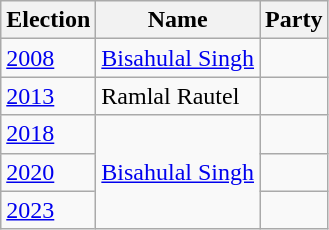<table class="wikitable sortable">
<tr>
<th>Election</th>
<th>Name</th>
<th colspan=2>Party</th>
</tr>
<tr>
<td><a href='#'>2008</a></td>
<td><a href='#'>Bisahulal Singh</a></td>
<td></td>
</tr>
<tr>
<td><a href='#'>2013</a></td>
<td>Ramlal Rautel</td>
<td></td>
</tr>
<tr>
<td><a href='#'>2018</a></td>
<td rowspan=3><a href='#'>Bisahulal Singh</a></td>
<td></td>
</tr>
<tr>
<td><a href='#'>2020</a></td>
<td></td>
</tr>
<tr>
<td><a href='#'>2023</a></td>
</tr>
</table>
